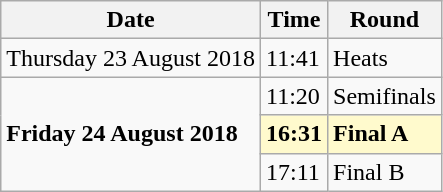<table class="wikitable">
<tr>
<th>Date</th>
<th>Time</th>
<th>Round</th>
</tr>
<tr>
<td>Thursday 23 August 2018</td>
<td>11:41</td>
<td>Heats</td>
</tr>
<tr>
<td rowspan=3><strong>Friday 24 August 2018</strong></td>
<td>11:20</td>
<td>Semifinals</td>
</tr>
<tr>
<td style=background:lemonchiffon><strong>16:31</strong></td>
<td style=background:lemonchiffon><strong>Final A</strong></td>
</tr>
<tr>
<td>17:11</td>
<td>Final B</td>
</tr>
</table>
